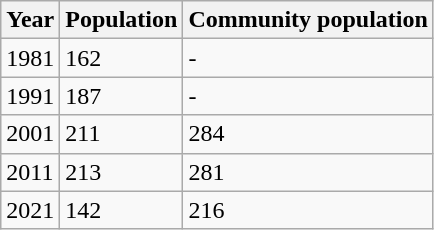<table class=wikitable>
<tr>
<th>Year</th>
<th>Population</th>
<th>Community population</th>
</tr>
<tr>
<td>1981</td>
<td>162</td>
<td>-</td>
</tr>
<tr>
<td>1991</td>
<td>187</td>
<td>-</td>
</tr>
<tr>
<td>2001</td>
<td>211</td>
<td>284</td>
</tr>
<tr>
<td>2011</td>
<td>213</td>
<td>281</td>
</tr>
<tr>
<td>2021</td>
<td>142</td>
<td>216</td>
</tr>
</table>
